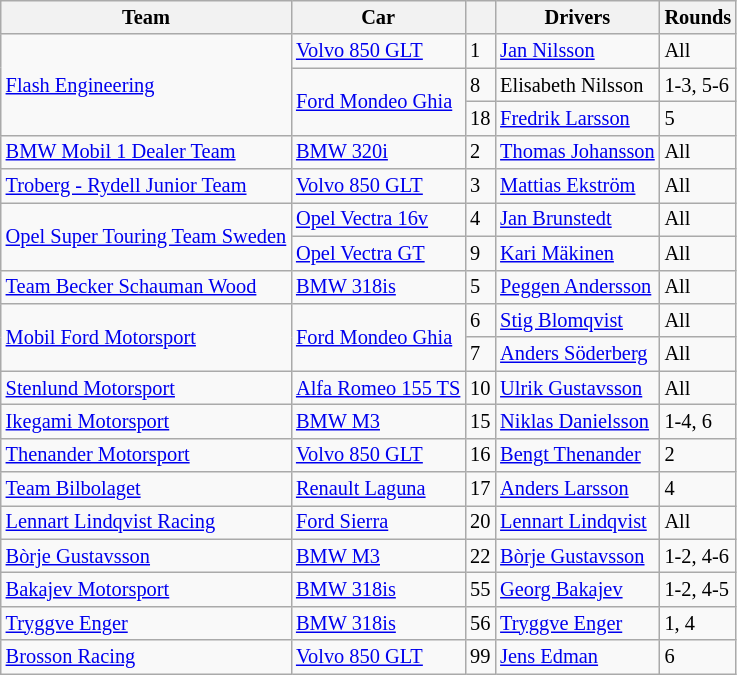<table class="wikitable" style="font-size: 85%;">
<tr>
<th>Team</th>
<th>Car</th>
<th></th>
<th>Drivers</th>
<th>Rounds</th>
</tr>
<tr>
<td rowspan="3"><a href='#'>Flash Engineering</a></td>
<td><a href='#'>Volvo 850 GLT</a></td>
<td>1</td>
<td> <a href='#'>Jan Nilsson</a></td>
<td>All</td>
</tr>
<tr>
<td rowspan="2"><a href='#'>Ford Mondeo Ghia</a></td>
<td>8</td>
<td> Elisabeth Nilsson</td>
<td>1-3, 5-6</td>
</tr>
<tr>
<td>18</td>
<td> <a href='#'>Fredrik Larsson</a></td>
<td>5</td>
</tr>
<tr>
<td><a href='#'>BMW Mobil 1 Dealer Team</a></td>
<td><a href='#'>BMW 320i</a></td>
<td>2</td>
<td> <a href='#'>Thomas Johansson</a></td>
<td>All</td>
</tr>
<tr>
<td><a href='#'>Troberg - Rydell Junior Team</a></td>
<td><a href='#'>Volvo 850 GLT</a></td>
<td>3</td>
<td> <a href='#'>Mattias Ekström</a></td>
<td>All</td>
</tr>
<tr>
<td rowspan="2"><a href='#'>Opel Super Touring Team Sweden</a></td>
<td><a href='#'>Opel Vectra 16v</a></td>
<td>4</td>
<td> <a href='#'>Jan Brunstedt</a></td>
<td>All</td>
</tr>
<tr>
<td><a href='#'>Opel Vectra GT</a></td>
<td>9</td>
<td> <a href='#'>Kari Mäkinen</a></td>
<td>All</td>
</tr>
<tr>
<td><a href='#'>Team Becker Schauman Wood</a></td>
<td><a href='#'>BMW 318is</a></td>
<td>5</td>
<td> <a href='#'>Peggen Andersson</a></td>
<td>All</td>
</tr>
<tr>
<td rowspan="2"><a href='#'>Mobil Ford Motorsport</a></td>
<td rowspan="2"><a href='#'>Ford Mondeo Ghia</a></td>
<td>6</td>
<td> <a href='#'>Stig Blomqvist</a></td>
<td>All</td>
</tr>
<tr>
<td>7</td>
<td> <a href='#'>Anders Söderberg</a></td>
<td>All</td>
</tr>
<tr>
<td><a href='#'>Stenlund Motorsport</a></td>
<td><a href='#'>Alfa Romeo 155 TS</a></td>
<td>10</td>
<td> <a href='#'>Ulrik Gustavsson</a></td>
<td>All</td>
</tr>
<tr>
<td><a href='#'>Ikegami Motorsport</a></td>
<td><a href='#'>BMW M3</a></td>
<td>15</td>
<td> <a href='#'>Niklas Danielsson</a></td>
<td>1-4, 6</td>
</tr>
<tr>
<td><a href='#'>Thenander Motorsport</a></td>
<td><a href='#'>Volvo 850 GLT</a></td>
<td>16</td>
<td> <a href='#'>Bengt Thenander</a></td>
<td>2</td>
</tr>
<tr>
<td><a href='#'>Team Bilbolaget</a></td>
<td><a href='#'>Renault Laguna</a></td>
<td>17</td>
<td> <a href='#'>Anders Larsson</a></td>
<td>4</td>
</tr>
<tr>
<td><a href='#'>Lennart Lindqvist Racing</a></td>
<td><a href='#'>Ford Sierra</a></td>
<td>20</td>
<td> <a href='#'>Lennart Lindqvist</a></td>
<td>All</td>
</tr>
<tr>
<td><a href='#'>Bòrje Gustavsson</a></td>
<td><a href='#'>BMW M3</a></td>
<td>22</td>
<td> <a href='#'>Bòrje Gustavsson</a></td>
<td>1-2, 4-6</td>
</tr>
<tr>
<td><a href='#'>Bakajev Motorsport</a></td>
<td><a href='#'>BMW 318is</a></td>
<td>55</td>
<td> <a href='#'>Georg Bakajev</a></td>
<td>1-2, 4-5</td>
</tr>
<tr>
<td><a href='#'>Tryggve Enger</a></td>
<td><a href='#'>BMW 318is</a></td>
<td>56</td>
<td> <a href='#'>Tryggve Enger</a></td>
<td>1, 4</td>
</tr>
<tr>
<td><a href='#'>Brosson Racing</a></td>
<td><a href='#'>Volvo 850 GLT</a></td>
<td>99</td>
<td> <a href='#'>Jens Edman</a></td>
<td>6</td>
</tr>
</table>
